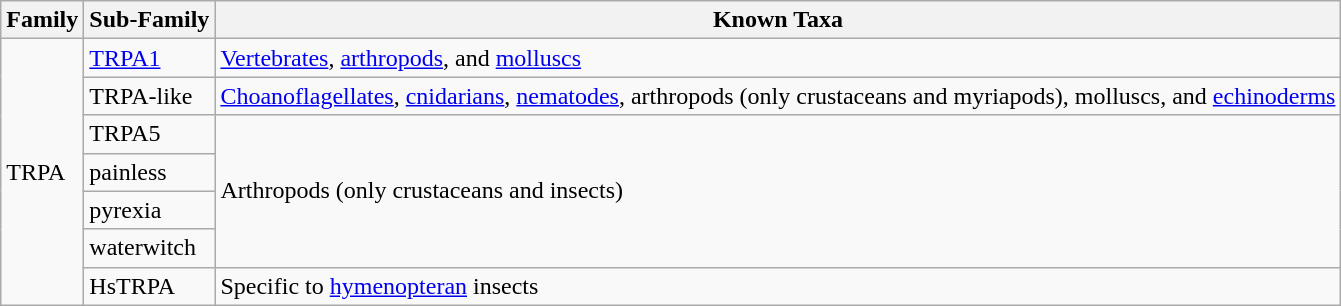<table class="wikitable">
<tr>
<th>Family</th>
<th>Sub-Family</th>
<th>Known Taxa</th>
</tr>
<tr>
<td rowspan="7">TRPA</td>
<td><a href='#'>TRPA1</a></td>
<td><a href='#'>Vertebrates</a>, <a href='#'>arthropods</a>, and <a href='#'>molluscs</a></td>
</tr>
<tr>
<td>TRPA-like</td>
<td><a href='#'>Choanoflagellates</a>, <a href='#'>cnidarians</a>, <a href='#'>nematodes</a>, arthropods (only crustaceans and myriapods), molluscs, and <a href='#'>echinoderms</a></td>
</tr>
<tr>
<td>TRPA5</td>
<td rowspan="4">Arthropods (only crustaceans and insects)</td>
</tr>
<tr>
<td>painless</td>
</tr>
<tr>
<td>pyrexia</td>
</tr>
<tr>
<td>waterwitch</td>
</tr>
<tr>
<td>HsTRPA</td>
<td>Specific to <a href='#'>hymenopteran</a> insects</td>
</tr>
</table>
